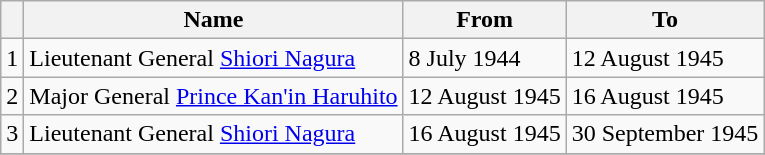<table class=wikitable>
<tr>
<th></th>
<th>Name</th>
<th>From</th>
<th>To</th>
</tr>
<tr>
<td>1</td>
<td>Lieutenant General <a href='#'>Shiori Nagura</a></td>
<td>8 July 1944</td>
<td>12 August 1945</td>
</tr>
<tr>
<td>2</td>
<td>Major General <a href='#'>Prince Kan'in Haruhito</a></td>
<td>12 August 1945</td>
<td>16 August 1945</td>
</tr>
<tr>
<td>3</td>
<td>Lieutenant General <a href='#'>Shiori Nagura</a></td>
<td>16 August 1945</td>
<td>30 September 1945</td>
</tr>
<tr>
</tr>
</table>
